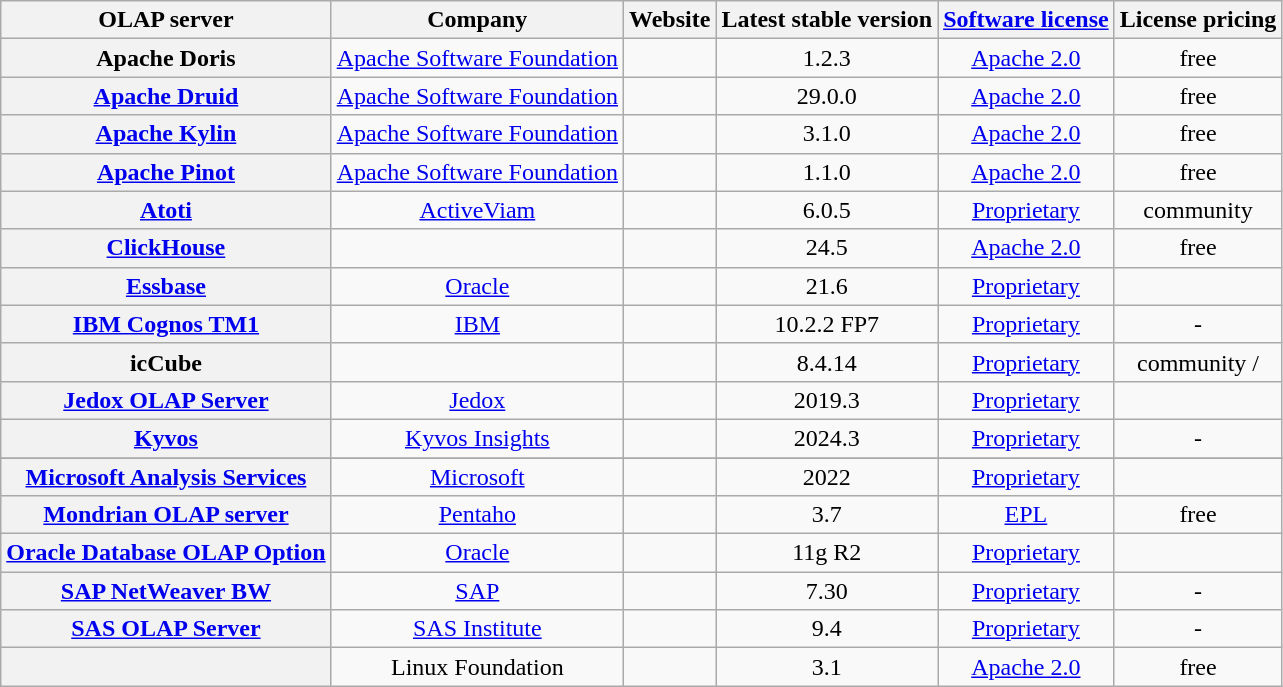<table class="wikitable sortable"  style="font-size: 100%; text-align: center; width: auto;">
<tr>
<th>OLAP server</th>
<th>Company</th>
<th>Website</th>
<th>Latest stable version</th>
<th><a href='#'>Software license</a></th>
<th>License pricing</th>
</tr>
<tr>
<th>Apache Doris</th>
<td><a href='#'>Apache Software Foundation</a></td>
<td></td>
<td>1.2.3</td>
<td><a href='#'>Apache 2.0</a></td>
<td>free</td>
</tr>
<tr>
<th><a href='#'>Apache Druid</a></th>
<td><a href='#'>Apache Software Foundation</a></td>
<td></td>
<td>29.0.0</td>
<td><a href='#'>Apache 2.0</a></td>
<td>free</td>
</tr>
<tr>
<th><a href='#'>Apache Kylin</a></th>
<td><a href='#'>Apache Software Foundation</a></td>
<td></td>
<td>3.1.0</td>
<td><a href='#'>Apache 2.0</a></td>
<td>free</td>
</tr>
<tr>
<th><a href='#'>Apache Pinot</a></th>
<td><a href='#'>Apache Software Foundation</a></td>
<td></td>
<td>1.1.0</td>
<td><a href='#'>Apache 2.0</a></td>
<td>free</td>
</tr>
<tr>
<th><a href='#'>Atoti</a></th>
<td><a href='#'>ActiveViam</a></td>
<td></td>
<td>6.0.5</td>
<td><a href='#'>Proprietary</a></td>
<td>community</td>
</tr>
<tr>
<th><a href='#'>ClickHouse</a></th>
<td></td>
<td></td>
<td>24.5</td>
<td><a href='#'>Apache 2.0</a></td>
<td>free</td>
</tr>
<tr>
<th><a href='#'>Essbase</a></th>
<td><a href='#'>Oracle</a></td>
<td></td>
<td>21.6</td>
<td><a href='#'>Proprietary</a></td>
<td></td>
</tr>
<tr>
<th><a href='#'>IBM Cognos TM1</a></th>
<td><a href='#'>IBM</a></td>
<td></td>
<td>10.2.2 FP7</td>
<td><a href='#'>Proprietary</a></td>
<td>-</td>
</tr>
<tr>
<th>icCube</th>
<td></td>
<td></td>
<td>8.4.14</td>
<td><a href='#'>Proprietary</a></td>
<td>community / </td>
</tr>
<tr>
<th><a href='#'>Jedox OLAP Server</a></th>
<td><a href='#'>Jedox</a></td>
<td></td>
<td>2019.3</td>
<td><a href='#'>Proprietary</a></td>
<td></td>
</tr>
<tr>
<th><a href='#'>Kyvos</a></th>
<td><a href='#'>Kyvos Insights</a></td>
<td></td>
<td>2024.3</td>
<td><a href='#'>Proprietary</a></td>
<td>-</td>
</tr>
<tr>
</tr>
<tr>
<th><a href='#'>Microsoft Analysis Services</a></th>
<td><a href='#'>Microsoft</a></td>
<td></td>
<td>2022</td>
<td><a href='#'>Proprietary</a></td>
<td></td>
</tr>
<tr>
<th><a href='#'>Mondrian OLAP server</a></th>
<td><a href='#'>Pentaho</a></td>
<td></td>
<td>3.7</td>
<td><a href='#'>EPL</a></td>
<td>free</td>
</tr>
<tr>
<th><a href='#'>Oracle Database OLAP Option</a></th>
<td><a href='#'>Oracle</a></td>
<td></td>
<td>11g R2</td>
<td><a href='#'>Proprietary</a></td>
<td></td>
</tr>
<tr>
<th><a href='#'>SAP NetWeaver BW</a></th>
<td><a href='#'>SAP</a></td>
<td></td>
<td>7.30</td>
<td><a href='#'>Proprietary</a></td>
<td>-</td>
</tr>
<tr>
<th><a href='#'>SAS OLAP Server</a></th>
<td><a href='#'>SAS Institute</a></td>
<td></td>
<td>9.4</td>
<td><a href='#'>Proprietary</a></td>
<td>-</td>
</tr>
<tr>
<th></th>
<td>Linux Foundation</td>
<td></td>
<td>3.1</td>
<td><a href='#'>Apache 2.0</a></td>
<td>free</td>
</tr>
</table>
